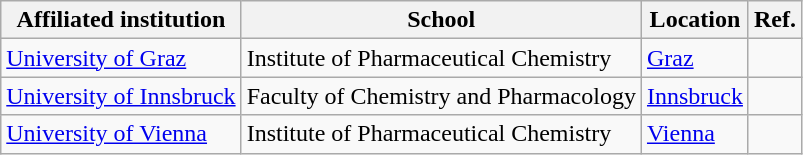<table class="wikitable sortable">
<tr>
<th>Affiliated institution</th>
<th>School</th>
<th>Location</th>
<th>Ref.</th>
</tr>
<tr>
<td><a href='#'>University of Graz</a></td>
<td>Institute of Pharmaceutical Chemistry</td>
<td><a href='#'>Graz</a></td>
<td></td>
</tr>
<tr>
<td><a href='#'>University of Innsbruck</a></td>
<td>Faculty of Chemistry and Pharmacology</td>
<td><a href='#'>Innsbruck</a></td>
<td></td>
</tr>
<tr>
<td><a href='#'>University of Vienna</a></td>
<td>Institute of Pharmaceutical Chemistry</td>
<td><a href='#'>Vienna</a></td>
<td></td>
</tr>
</table>
